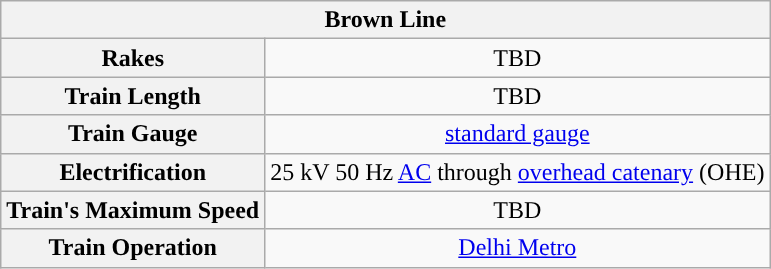<table class="wikitable" style="text-align:center">
<tr>
<th colspan="2" style="background:#"><span>Brown Line</span></th>
</tr>
<tr>
<th>Rakes</th>
<td>TBD</td>
</tr>
<tr>
<th>Train Length</th>
<td>TBD</td>
</tr>
<tr>
<th>Train Gauge</th>
<td> <a href='#'>standard gauge</a></td>
</tr>
<tr>
<th>Electrification</th>
<td>25 kV 50 Hz <a href='#'>AC</a> through <a href='#'>overhead catenary</a> (OHE)</td>
</tr>
<tr>
<th>Train's Maximum Speed</th>
<td>TBD</td>
</tr>
<tr>
<th>Train Operation</th>
<td><a href='#'>Delhi Metro</a></td>
</tr>
</table>
